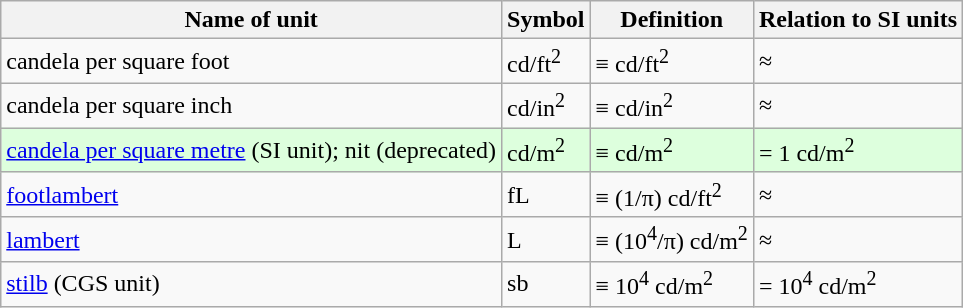<table class="wikitable">
<tr>
<th>Name of unit</th>
<th>Symbol</th>
<th>Definition</th>
<th>Relation to SI units</th>
</tr>
<tr>
<td>candela per square foot</td>
<td>cd/ft<sup>2</sup></td>
<td>≡ cd/ft<sup>2</sup></td>
<td>≈ </td>
</tr>
<tr>
<td>candela per square inch</td>
<td>cd/in<sup>2</sup></td>
<td>≡ cd/in<sup>2</sup></td>
<td>≈ </td>
</tr>
<tr style="background:#dfd;">
<td><a href='#'>candela per square metre</a> (SI unit); nit (deprecated)</td>
<td>cd/m<sup>2</sup></td>
<td>≡ cd/m<sup>2</sup></td>
<td>= 1 cd/m<sup>2</sup></td>
</tr>
<tr>
<td><a href='#'>footlambert</a></td>
<td>fL</td>
<td>≡ (1/π) cd/ft<sup>2</sup></td>
<td>≈ </td>
</tr>
<tr>
<td><a href='#'>lambert</a></td>
<td>L</td>
<td>≡ (10<sup>4</sup>/π) cd/m<sup>2</sup></td>
<td>≈ </td>
</tr>
<tr>
<td><a href='#'>stilb</a> (CGS unit)</td>
<td>sb</td>
<td>≡ 10<sup>4</sup> cd/m<sup>2</sup></td>
<td>= 10<sup>4</sup> cd/m<sup>2</sup></td>
</tr>
</table>
